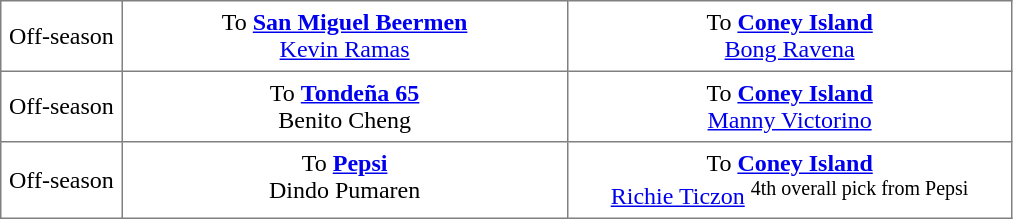<table border="1" style="border-collapse:collapse; text-align: center" cellpadding="5">
<tr>
<td style="width:12%">Off-season</td>
<td style="width:44%" valign="top">To <strong><a href='#'>San Miguel Beermen</a></strong><br><a href='#'>Kevin Ramas</a></td>
<td style="width:44%" valign="top">To <strong><a href='#'>Coney Island</a></strong><br><a href='#'>Bong Ravena</a></td>
</tr>
<tr>
<td style="width:12%">Off-season</td>
<td style="width:44%" valign="top">To <strong><a href='#'>Tondeña 65</a></strong><br>Benito Cheng</td>
<td style="width:44%" valign="top">To <strong><a href='#'>Coney Island</a></strong><br><a href='#'>Manny Victorino</a></td>
</tr>
<tr>
<td style="width:12%">Off-season</td>
<td style="width:44%" valign="top">To <strong><a href='#'>Pepsi</a></strong><br>Dindo Pumaren</td>
<td style="width:44%" valign="top">To <strong><a href='#'>Coney Island</a></strong><br><a href='#'>Richie Ticzon</a> <sup>4th overall pick from Pepsi</sup></td>
</tr>
</table>
